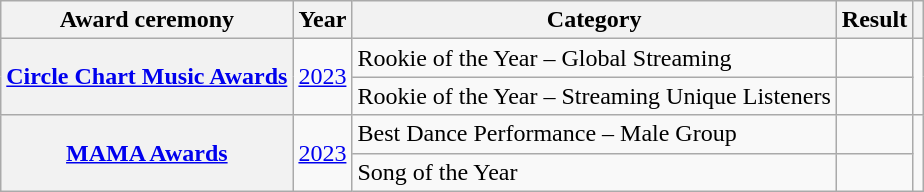<table class="wikitable plainrowheaders sortable">
<tr>
<th scope="col">Award ceremony</th>
<th scope="col">Year</th>
<th scope="col">Category</th>
<th scope="col">Result</th>
<th scope="col" class="unsortable"></th>
</tr>
<tr>
<th scope="row" rowspan="2"><a href='#'>Circle Chart Music Awards</a></th>
<td rowspan="2" style="text-align:center"><a href='#'>2023</a></td>
<td>Rookie of the Year – Global Streaming</td>
<td></td>
<td rowspan="2" style="text-align:center"></td>
</tr>
<tr>
<td>Rookie of the Year – Streaming Unique Listeners</td>
<td></td>
</tr>
<tr>
<th scope="row" rowspan="2"><a href='#'>MAMA Awards</a></th>
<td rowspan="2" style="text-align:center"><a href='#'>2023</a></td>
<td>Best Dance Performance – Male Group</td>
<td></td>
<td rowspan="2" style="text-align:center"></td>
</tr>
<tr>
<td>Song of the Year</td>
<td></td>
</tr>
</table>
